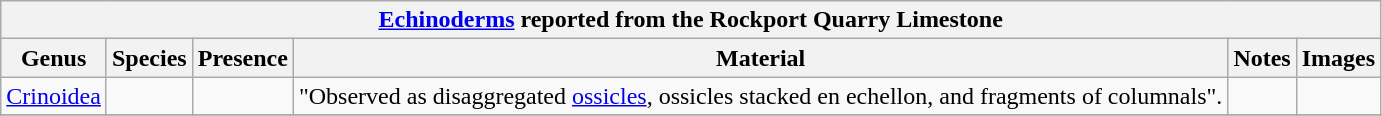<table class="wikitable" align="center">
<tr>
<th colspan="6" align="center"><strong><a href='#'>Echinoderms</a> reported from the Rockport Quarry Limestone</strong></th>
</tr>
<tr>
<th>Genus</th>
<th>Species</th>
<th>Presence</th>
<th><strong>Material</strong></th>
<th>Notes</th>
<th>Images</th>
</tr>
<tr>
<td><a href='#'>Crinoidea</a></td>
<td></td>
<td></td>
<td>"Observed as disaggregated <a href='#'>ossicles</a>, ossicles stacked en echellon, and fragments of columnals".</td>
<td></td>
<td></td>
</tr>
<tr>
</tr>
</table>
